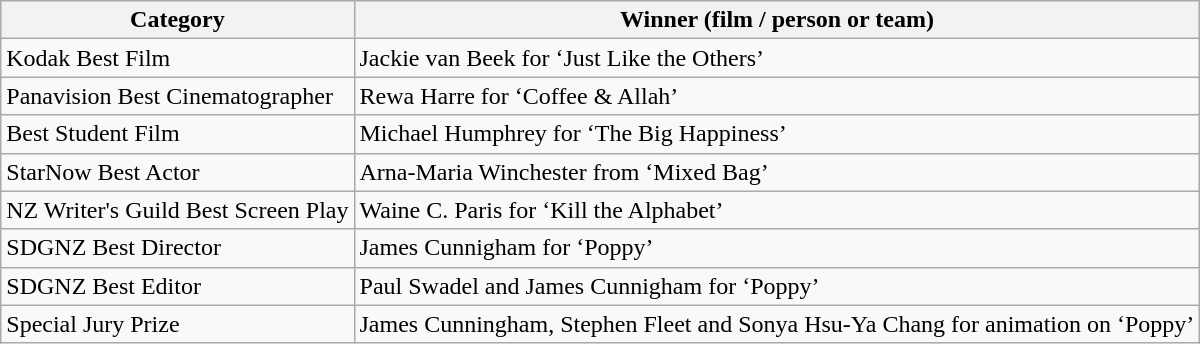<table class="wikitable">
<tr>
<th>Category</th>
<th>Winner (film / person or team)</th>
</tr>
<tr>
<td>Kodak Best Film</td>
<td>Jackie van Beek for ‘Just Like the Others’</td>
</tr>
<tr>
<td>Panavision Best Cinematographer</td>
<td>Rewa Harre for ‘Coffee & Allah’</td>
</tr>
<tr>
<td>Best Student Film</td>
<td>Michael Humphrey for ‘The Big Happiness’</td>
</tr>
<tr>
<td>StarNow Best Actor</td>
<td>Arna-Maria Winchester from ‘Mixed Bag’</td>
</tr>
<tr>
<td>NZ Writer's Guild Best Screen Play</td>
<td>Waine C. Paris for ‘Kill the Alphabet’</td>
</tr>
<tr>
<td>SDGNZ Best Director</td>
<td>James Cunnigham for ‘Poppy’</td>
</tr>
<tr>
<td>SDGNZ Best Editor</td>
<td>Paul Swadel and James Cunnigham for ‘Poppy’</td>
</tr>
<tr>
<td>Special Jury Prize</td>
<td>James Cunningham, Stephen Fleet and Sonya Hsu-Ya Chang for animation on ‘Poppy’</td>
</tr>
</table>
